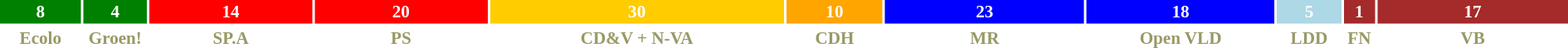<table style="width:100%; font-size:88%; text-align:center;">
<tr style="font-weight:bold">
<td style="background:green; width:5.10%; color:white">8</td>
<td style="background:green; width:3.98%; color:white">4</td>
<td style="background:red; width:10.26%; color:white">14</td>
<td style="background:red; width:10.86%; color:white">20</td>
<td style="background:#FFCC00; width:18.51%; color:white">30</td>
<td style="background:orange; width:6.06%; color:white">10</td>
<td style="background:blue; width:12.52%; color:white">23</td>
<td style="background:blue; width:11.83%; color:white">18</td>
<td style="background:lightblue; width:4.03%; color:white">5</td>
<td style="background:brown; width:1.97%; color:white">1</td>
<td style="background:brown; width:11.99%; color:white">17</td>
</tr>
<tr style="font-weight:bold; color:#996;">
<td>Ecolo</td>
<td>Groen!</td>
<td>SP.A</td>
<td>PS</td>
<td>CD&V + N-VA</td>
<td>CDH</td>
<td>MR</td>
<td>Open VLD</td>
<td>LDD</td>
<td>FN</td>
<td>VB</td>
</tr>
</table>
